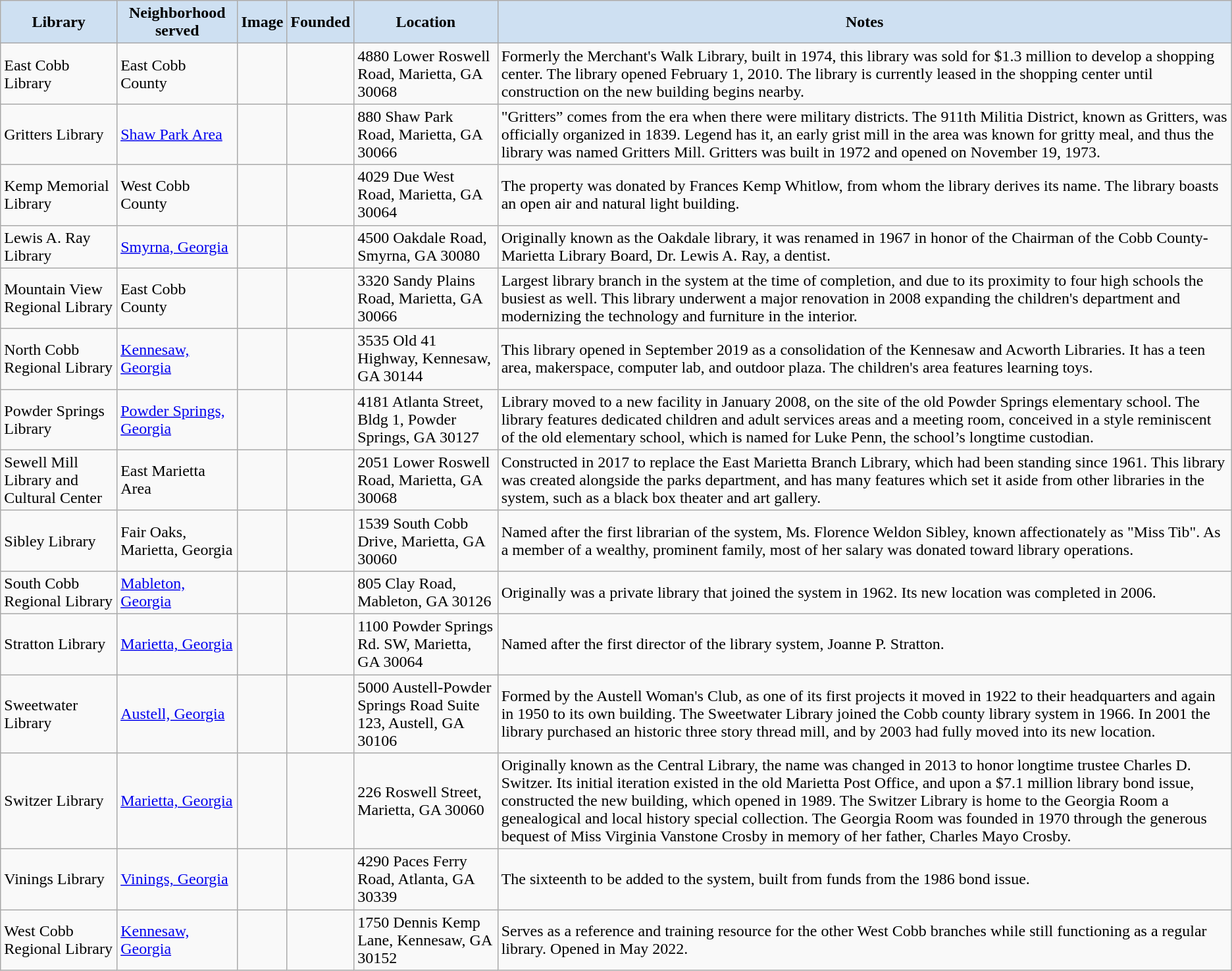<table class="wikitable sortable" align="center">
<tr>
<th style="background-color:#CEE0F2;">Library</th>
<th style="background-color:#CEE0F2;">Neighborhood served</th>
<th style="background-color:#CEE0F2;" class="unsortable">Image</th>
<th style="background-color:#CEE0F2;">Founded</th>
<th style="background-color:#CEE0F2;">Location</th>
<th style="background-color:#CEE0F2;" class="unsortable">Notes</th>
</tr>
<tr ->
<td>East Cobb Library</td>
<td>East Cobb County</td>
<td></td>
<td></td>
<td>4880 Lower Roswell Road, Marietta, GA 30068</td>
<td>Formerly the Merchant's Walk Library, built in 1974, this library was sold for $1.3 million to develop a shopping center. The library opened February 1, 2010. The library is currently leased in the shopping center until construction on the new building begins nearby.</td>
</tr>
<tr ->
<td>Gritters Library</td>
<td><a href='#'>Shaw Park Area</a></td>
<td></td>
<td></td>
<td>880 Shaw Park Road, Marietta, GA 30066</td>
<td>"Gritters” comes from the era when there were military districts. The 911th Militia District, known as Gritters, was officially organized in 1839. Legend has it, an early grist mill in the area was known for gritty meal, and thus the library was named Gritters Mill. Gritters was built in 1972 and opened on November 19, 1973.</td>
</tr>
<tr ->
<td>Kemp Memorial Library</td>
<td>West Cobb County</td>
<td></td>
<td></td>
<td>4029 Due West Road, Marietta, GA 30064</td>
<td>The property was donated by Frances Kemp Whitlow, from whom the library derives its name. The library boasts an open air and natural light building.</td>
</tr>
<tr ->
<td>Lewis A. Ray Library</td>
<td><a href='#'>Smyrna, Georgia</a></td>
<td></td>
<td></td>
<td>4500 Oakdale Road, Smyrna, GA 30080</td>
<td>Originally known as the Oakdale library, it was renamed in 1967 in honor of the Chairman of the Cobb County-Marietta Library Board, Dr. Lewis A. Ray, a dentist.</td>
</tr>
<tr ->
<td>Mountain View Regional Library</td>
<td>East Cobb County</td>
<td></td>
<td></td>
<td>3320 Sandy Plains Road, Marietta, GA 30066</td>
<td>Largest library branch in the system at the time of completion, and due to its proximity to four high schools the busiest as well. This library underwent a major renovation in 2008 expanding the children's department and modernizing the technology and furniture in the interior.</td>
</tr>
<tr ->
<td>North Cobb Regional Library</td>
<td><a href='#'>Kennesaw, Georgia</a></td>
<td></td>
<td></td>
<td>3535 Old 41 Highway, Kennesaw, GA 30144</td>
<td>This library opened in September 2019 as a consolidation of the Kennesaw and Acworth Libraries. It has a teen area, makerspace, computer lab, and outdoor plaza. The children's area features learning toys.</td>
</tr>
<tr ->
<td>Powder Springs Library</td>
<td><a href='#'>Powder Springs, Georgia</a></td>
<td></td>
<td></td>
<td>4181 Atlanta Street, Bldg 1, Powder Springs, GA 30127</td>
<td>Library moved to a new facility in January 2008, on the site of the old Powder Springs elementary school. The library features dedicated children and adult services areas and a meeting room, conceived in a style reminiscent of the old elementary school, which is named for Luke Penn, the school’s longtime custodian.</td>
</tr>
<tr ->
<td>Sewell Mill Library and Cultural Center</td>
<td>East Marietta Area</td>
<td></td>
<td></td>
<td>2051 Lower Roswell Road, Marietta, GA 30068</td>
<td>Constructed in 2017 to replace the East Marietta Branch Library, which had been standing since 1961. This library was created alongside the parks department, and has many features which set it aside from other libraries in the system, such as a black box theater and art gallery.</td>
</tr>
<tr ->
<td>Sibley Library</td>
<td>Fair Oaks, Marietta, Georgia</td>
<td></td>
<td></td>
<td>1539 South Cobb Drive, Marietta, GA 30060</td>
<td>Named after the first librarian of the system, Ms. Florence Weldon Sibley, known affectionately as "Miss Tib". As a member of a wealthy, prominent family, most of her salary was donated toward library operations.</td>
</tr>
<tr ->
<td>South Cobb Regional Library</td>
<td><a href='#'>Mableton, Georgia</a></td>
<td></td>
<td></td>
<td>805 Clay Road, Mableton, GA 30126</td>
<td>Originally was a private library that joined the system in 1962. Its new location was completed in 2006.</td>
</tr>
<tr ->
<td>Stratton Library</td>
<td><a href='#'>Marietta, Georgia</a></td>
<td></td>
<td></td>
<td>1100 Powder Springs Rd. SW, Marietta, GA 30064</td>
<td>Named after the first director of the library system, Joanne P. Stratton.</td>
</tr>
<tr ->
<td>Sweetwater Library</td>
<td><a href='#'>Austell, Georgia</a></td>
<td></td>
<td></td>
<td>5000 Austell-Powder Springs Road Suite 123, Austell, GA 30106</td>
<td>Formed by the Austell Woman's Club, as one of its first projects it moved in 1922 to their headquarters and again in 1950 to its own building. The Sweetwater Library joined the Cobb county library system in 1966. In 2001 the library purchased an historic three story thread mill, and by 2003 had fully moved into its new location.</td>
</tr>
<tr ->
<td>Switzer Library</td>
<td><a href='#'>Marietta, Georgia</a></td>
<td></td>
<td></td>
<td>226 Roswell Street, Marietta, GA 30060</td>
<td>Originally known as the Central Library, the name was changed in 2013 to honor longtime trustee Charles D. Switzer. Its initial iteration existed in the old Marietta Post Office, and upon a $7.1 million library bond issue, constructed the new building, which opened in 1989. The Switzer Library is home to the Georgia Room a genealogical and local history special collection. The Georgia Room was founded in 1970 through the generous bequest of Miss Virginia Vanstone Crosby in memory of her father, Charles Mayo Crosby.</td>
</tr>
<tr ->
<td>Vinings Library</td>
<td><a href='#'>Vinings, Georgia</a></td>
<td></td>
<td></td>
<td>4290 Paces Ferry Road, Atlanta, GA 30339</td>
<td>The sixteenth to be added to the system, built from funds from the 1986 bond issue.</td>
</tr>
<tr ->
<td>West Cobb Regional Library</td>
<td><a href='#'>Kennesaw, Georgia</a></td>
<td></td>
<td></td>
<td>1750 Dennis Kemp Lane, Kennesaw, GA 30152</td>
<td>Serves as a reference and training resource for the other West Cobb branches while still functioning as a regular library. Opened in May 2022.</td>
</tr>
</table>
